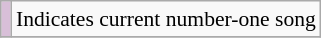<table class="wikitable" style="font-size:90%;">
<tr>
<td style="background-color:#D8BFD8"></td>
<td>Indicates current number-one song</td>
</tr>
<tr>
</tr>
</table>
